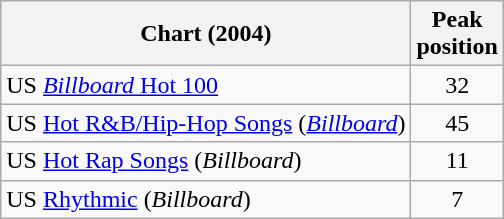<table class="wikitable sortable">
<tr>
<th>Chart (2004)</th>
<th>Peak<br>position</th>
</tr>
<tr>
<td>US <a href='#'><em>Billboard</em> Hot 100</a></td>
<td align="center">32</td>
</tr>
<tr>
<td>US <a href='#'>Hot R&B/Hip-Hop Songs</a> (<em><a href='#'>Billboard</a></em>)</td>
<td align="center">45</td>
</tr>
<tr>
<td>US <a href='#'>Hot Rap Songs</a> (<em>Billboard</em>)</td>
<td align="center">11</td>
</tr>
<tr>
<td>US <a href='#'>Rhythmic</a> (<em>Billboard</em>)</td>
<td align="center">7</td>
</tr>
</table>
